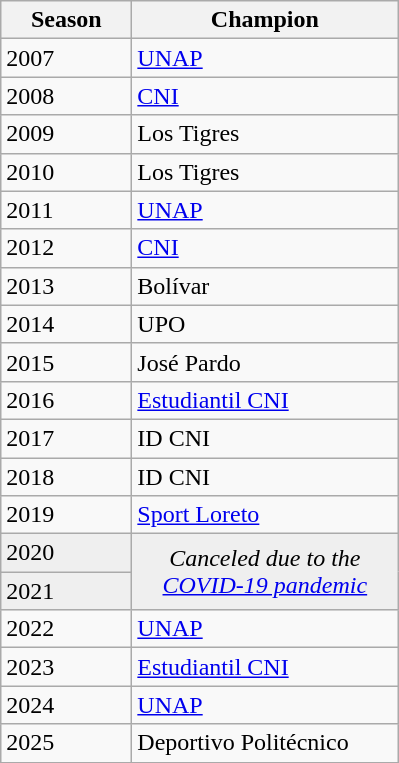<table class="wikitable sortable">
<tr>
<th width=80px>Season</th>
<th width=170px>Champion</th>
</tr>
<tr>
<td>2007</td>
<td><a href='#'>UNAP</a></td>
</tr>
<tr>
<td>2008</td>
<td><a href='#'>CNI</a></td>
</tr>
<tr>
<td>2009</td>
<td>Los Tigres</td>
</tr>
<tr>
<td>2010</td>
<td>Los Tigres</td>
</tr>
<tr>
<td>2011</td>
<td><a href='#'>UNAP</a></td>
</tr>
<tr>
<td>2012</td>
<td><a href='#'>CNI</a></td>
</tr>
<tr>
<td>2013</td>
<td>Bolívar</td>
</tr>
<tr>
<td>2014</td>
<td>UPO</td>
</tr>
<tr>
<td>2015</td>
<td>José Pardo</td>
</tr>
<tr>
<td>2016</td>
<td><a href='#'>Estudiantil CNI</a></td>
</tr>
<tr>
<td>2017</td>
<td>ID CNI</td>
</tr>
<tr>
<td>2018</td>
<td>ID CNI</td>
</tr>
<tr>
<td>2019</td>
<td><a href='#'>Sport Loreto</a></td>
</tr>
<tr bgcolor=#efefef>
<td>2020</td>
<td rowspan=2 colspan="1" align=center><em>Canceled due to the <a href='#'>COVID-19 pandemic</a></em></td>
</tr>
<tr bgcolor=#efefef>
<td>2021</td>
</tr>
<tr>
<td>2022</td>
<td><a href='#'>UNAP</a></td>
</tr>
<tr>
<td>2023</td>
<td><a href='#'>Estudiantil CNI</a></td>
</tr>
<tr>
<td>2024</td>
<td><a href='#'>UNAP</a></td>
</tr>
<tr>
<td>2025</td>
<td>Deportivo Politécnico</td>
</tr>
<tr>
</tr>
</table>
